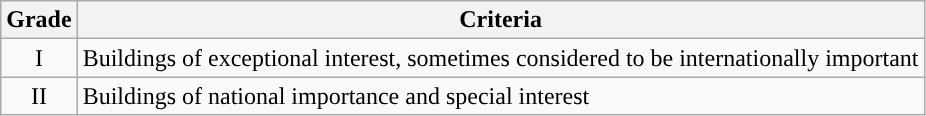<table class="wikitable">
<tr>
<th>Grade</th>
<th>Criteria</th>
</tr>
<tr>
<td align="center" >I</td>
<td>Buildings of exceptional interest, sometimes considered to be internationally important</td>
</tr>
<tr>
<td align="center" >II</td>
<td>Buildings of national importance and special interest</td>
</tr>
</table>
